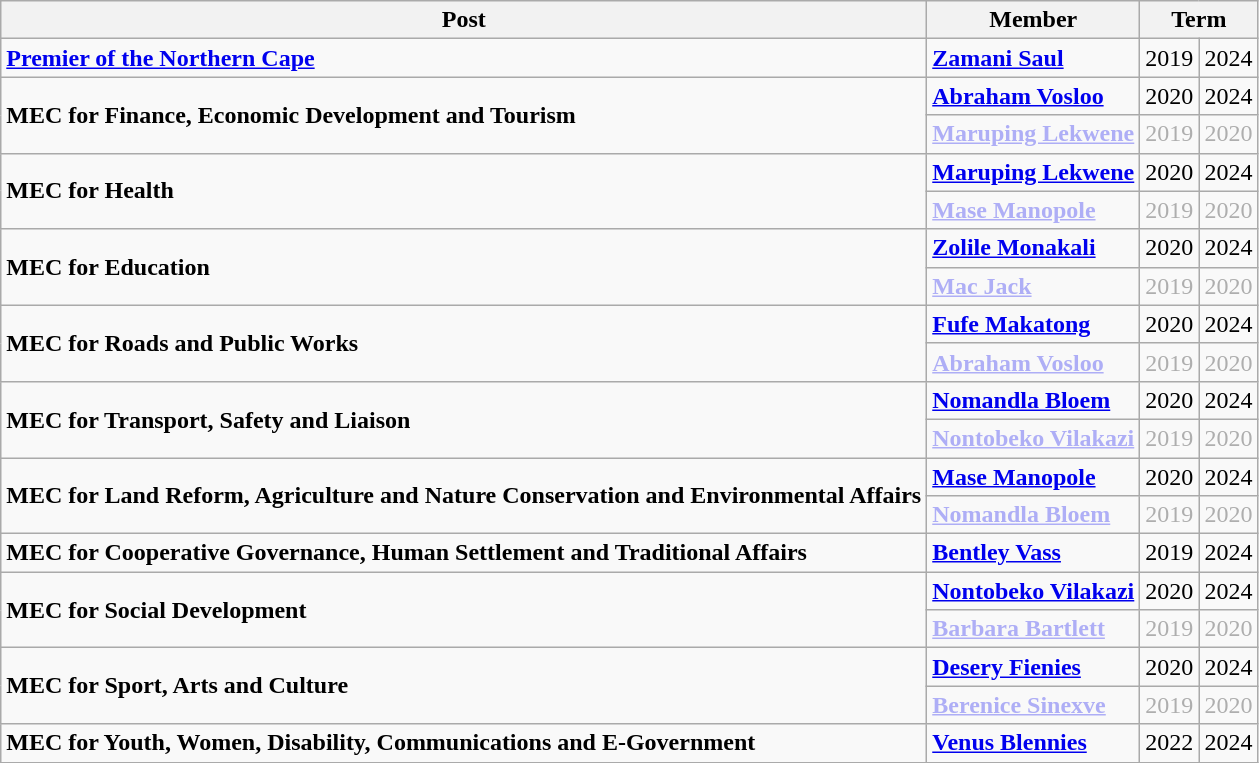<table class="wikitable">
<tr>
<th>Post</th>
<th>Member</th>
<th colspan="2">Term</th>
</tr>
<tr>
<td><strong><a href='#'>Premier of the Northern Cape</a></strong></td>
<td><strong><a href='#'>Zamani Saul</a></strong></td>
<td>2019</td>
<td>2024</td>
</tr>
<tr>
<td rowspan="2"><strong>MEC for Finance, Economic Development and Tourism</strong></td>
<td><strong><a href='#'>Abraham Vosloo</a></strong></td>
<td>2020</td>
<td>2024</td>
</tr>
<tr style="opacity:.3;">
<td><strong><a href='#'>Maruping Lekwene</a></strong></td>
<td>2019</td>
<td>2020</td>
</tr>
<tr>
<td rowspan="2"><strong>MEC for Health</strong></td>
<td><strong><a href='#'>Maruping Lekwene</a></strong></td>
<td>2020</td>
<td>2024</td>
</tr>
<tr style="opacity:.3;">
<td><strong><a href='#'>Mase Manopole</a></strong></td>
<td>2019</td>
<td>2020</td>
</tr>
<tr>
<td rowspan="2"><strong>MEC for Education</strong></td>
<td><strong><a href='#'>Zolile Monakali</a></strong></td>
<td>2020</td>
<td>2024</td>
</tr>
<tr style="opacity:.3;">
<td><strong><a href='#'>Mac Jack</a></strong></td>
<td>2019</td>
<td>2020</td>
</tr>
<tr>
<td rowspan="2"><strong>MEC for Roads and Public Works</strong></td>
<td><strong><a href='#'>Fufe Makatong</a></strong></td>
<td>2020</td>
<td>2024</td>
</tr>
<tr style="opacity:.3;">
<td><strong><a href='#'>Abraham Vosloo</a></strong></td>
<td>2019</td>
<td>2020</td>
</tr>
<tr>
<td rowspan="2"><strong>MEC for Transport, Safety and Liaison</strong></td>
<td><strong><a href='#'>Nomandla Bloem</a></strong></td>
<td>2020</td>
<td>2024</td>
</tr>
<tr style="opacity:.3;">
<td><strong><a href='#'>Nontobeko Vilakazi</a></strong></td>
<td>2019</td>
<td>2020</td>
</tr>
<tr>
<td rowspan="2"><strong>MEC for Land Reform, Agriculture and Nature Conservation and Environmental Affairs</strong></td>
<td><strong><a href='#'>Mase Manopole</a></strong></td>
<td>2020</td>
<td>2024</td>
</tr>
<tr style="opacity:.3;">
<td><strong><a href='#'>Nomandla Bloem</a></strong></td>
<td>2019</td>
<td>2020</td>
</tr>
<tr>
<td><strong>MEC for Cooperative Governance, Human Settlement and Traditional Affairs</strong></td>
<td><strong><a href='#'>Bentley Vass</a></strong></td>
<td>2019</td>
<td>2024</td>
</tr>
<tr>
<td rowspan="2"><strong>MEC for Social Development</strong></td>
<td><strong><a href='#'>Nontobeko Vilakazi</a></strong></td>
<td>2020</td>
<td>2024</td>
</tr>
<tr style="opacity:.3;">
<td><strong><a href='#'>Barbara Bartlett</a></strong></td>
<td>2019</td>
<td>2020</td>
</tr>
<tr>
<td rowspan="2"><strong>MEC for Sport, Arts and Culture</strong></td>
<td><strong><a href='#'>Desery Fienies</a></strong></td>
<td>2020</td>
<td>2024</td>
</tr>
<tr style="opacity:.3;">
<td><strong><a href='#'>Berenice Sinexve</a></strong></td>
<td>2019</td>
<td>2020</td>
</tr>
<tr>
<td><strong>MEC for Youth, Women, Disability, Communications and E-Government</strong></td>
<td><strong><a href='#'>Venus Blennies</a></strong></td>
<td>2022</td>
<td>2024</td>
</tr>
</table>
